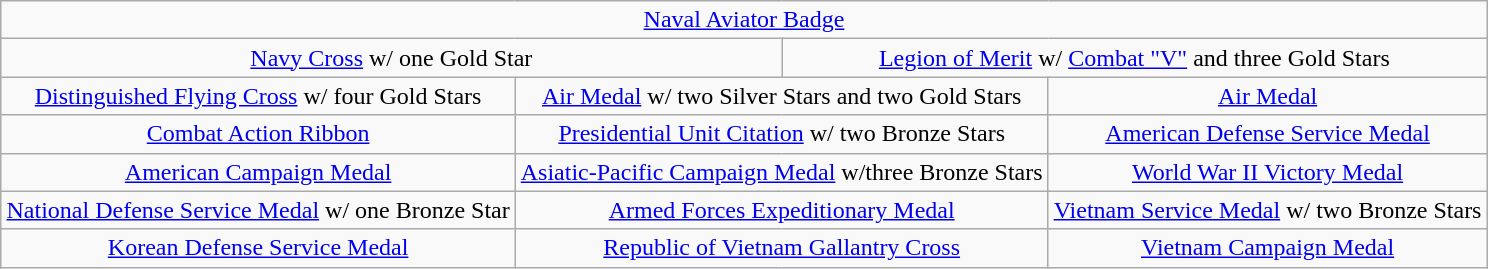<table class="wikitable" style="margin:1em auto; text-align:center;">
<tr>
<td colspan=12 align="center"><a href='#'>Naval Aviator Badge</a></td>
</tr>
<tr>
<td colspan=6 align="center"><a href='#'>Navy Cross</a> w/ one Gold Star</td>
<td colspan=8 align="center"><a href='#'>Legion of Merit</a> w/ <a href='#'>Combat "V"</a> and three Gold Stars</td>
</tr>
<tr>
<td colspan=4 align="center"><a href='#'>Distinguished Flying Cross</a> w/ four Gold Stars</td>
<td colspan=4 align="center"><a href='#'>Air Medal</a> w/ two Silver Stars and two Gold Stars</td>
<td colspan=4 align="center"><a href='#'>Air Medal</a></td>
</tr>
<tr>
<td colspan=4 align="center"><a href='#'>Combat Action Ribbon</a></td>
<td colspan=4 align="center"><a href='#'>Presidential Unit Citation</a> w/ two Bronze Stars</td>
<td colspan=4 align="center"><a href='#'>American Defense Service Medal</a></td>
</tr>
<tr>
<td colspan=4 align="center"><a href='#'>American Campaign Medal</a></td>
<td colspan=4 align="center"><a href='#'>Asiatic-Pacific Campaign Medal</a> w/three Bronze Stars</td>
<td colspan=4 align="center"><a href='#'>World War II Victory Medal</a></td>
</tr>
<tr>
<td colspan=4 align="center"><a href='#'>National Defense Service Medal</a> w/ one Bronze Star</td>
<td colspan=4 align="center"><a href='#'>Armed Forces Expeditionary Medal</a></td>
<td colspan=4 align="center"><a href='#'>Vietnam Service Medal</a> w/ two Bronze Stars</td>
</tr>
<tr>
<td colspan=4 align="center"><a href='#'>Korean Defense Service Medal</a></td>
<td colspan=4 align="center"><a href='#'>Republic of Vietnam Gallantry Cross</a></td>
<td colspan=4 align="center"><a href='#'>Vietnam Campaign Medal</a></td>
</tr>
</table>
